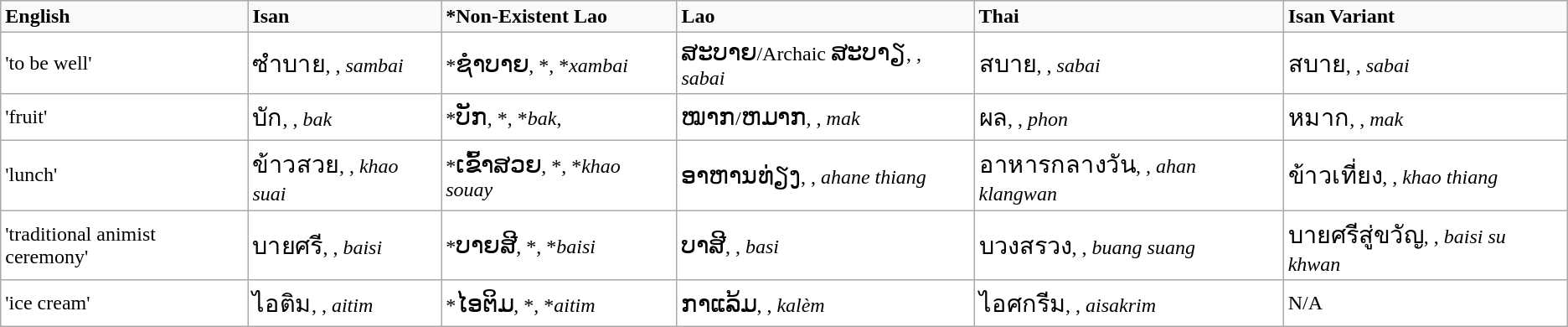<table class="wikitable">
<tr ----bgcolor="#eeeeee">
<td><strong>English</strong></td>
<td><strong>Isan</strong></td>
<td><strong>*Non-Existent Lao</strong></td>
<td><strong>Lao</strong></td>
<td><strong>Thai</strong></td>
<td><strong>Isan Variant</strong></td>
</tr>
<tr ---- bgcolor="#ffffff">
<td>'to be well'</td>
<td><big>ซำบาย</big>, , <em>sambai</em></td>
<td>*<big>ຊຳບາຍ</big>, *, *<em>xambai</em></td>
<td><big>ສະບາຍ</big>/Archaic <big>ສະບາຽ</big>, , <em>sabai</em></td>
<td><big>สบาย</big>, , <em>sabai</em></td>
<td><big>สบาย</big>, , <em>sabai</em></td>
</tr>
<tr ---- bgcolor="#ffffff">
<td>'fruit'</td>
<td><big>บัก</big>, , <em>bak</em></td>
<td>*<big>ບັກ</big>, *, *<em>bak</em>,</td>
<td><big>ໝາກ</big>/<big>ຫມາກ</big>, , <em>mak</em></td>
<td><big>ผล</big>, , <em>phon</em></td>
<td><big>หมาก</big>, , <em>mak</em></td>
</tr>
<tr ---- bgcolor="#ffffff">
<td>'lunch'</td>
<td><big>ข้าวสวย</big>, , <em>khao suai</em></td>
<td>*<big>ເຂົ້າສວຍ</big>, *, *<em>khao souay</em></td>
<td><big>ອາຫານທ່ຽງ</big>, , <em>ahane thiang</em></td>
<td><big>อาหารกลางวัน</big>, , <em>ahan klangwan</em></td>
<td><big>ข้าวเที่ยง</big>, , <em>khao thiang</em></td>
</tr>
<tr ---- bgcolor="#ffffff">
<td>'traditional animist ceremony'</td>
<td><big>บายศรี</big>, , <em>baisi</em></td>
<td>*<big>ບາຍສີ</big>, *, *<em>baisi</em></td>
<td><big>ບາສີ</big>, , <em>basi</em></td>
<td><big>บวงสรวง</big>, , <em>buang suang</em></td>
<td><big>บายศรีสู่ขวัญ</big>, , <em>baisi su khwan</em></td>
</tr>
<tr ---- bgcolor="#ffffff">
<td>'ice cream'</td>
<td><big>ไอติม</big>, , <em>aitim</em></td>
<td>*<big>ໄອຕິມ</big>, *, *<em>aitim</em></td>
<td><big>ກາແລ້ມ</big>, , <em>kalèm</em></td>
<td><big>ไอศกรีม</big>, , <em>aisakrim</em></td>
<td>N/A</td>
</tr>
</table>
